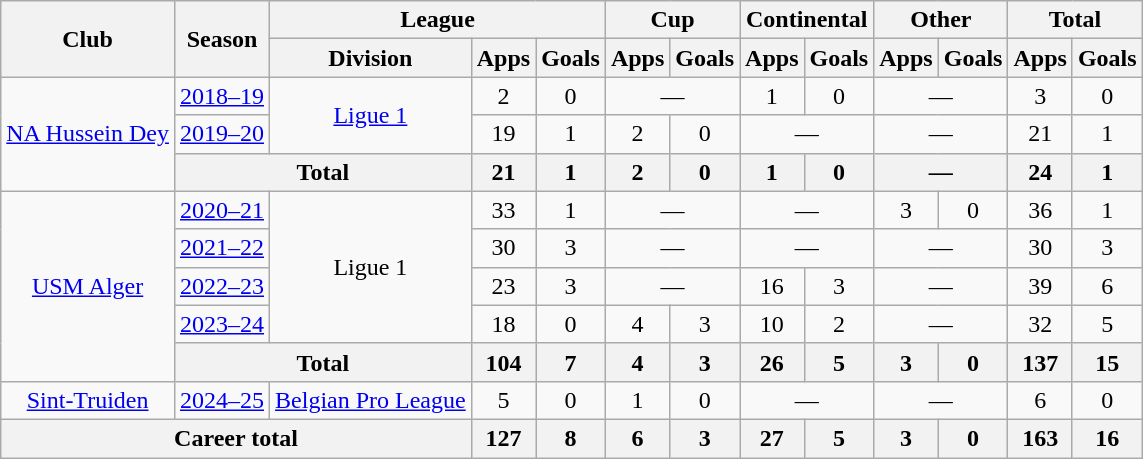<table class="wikitable" style="text-align:center">
<tr>
<th rowspan="2">Club</th>
<th rowspan="2">Season</th>
<th colspan="3">League</th>
<th colspan="2">Cup</th>
<th colspan="2">Continental</th>
<th colspan="2">Other</th>
<th colspan="2">Total</th>
</tr>
<tr>
<th>Division</th>
<th>Apps</th>
<th>Goals</th>
<th>Apps</th>
<th>Goals</th>
<th>Apps</th>
<th>Goals</th>
<th>Apps</th>
<th>Goals</th>
<th>Apps</th>
<th>Goals</th>
</tr>
<tr>
<td rowspan="3"><a href='#'>NA Hussein Dey</a></td>
<td><a href='#'>2018–19</a></td>
<td rowspan="2"><a href='#'>Ligue 1</a></td>
<td>2</td>
<td>0</td>
<td colspan="2">—</td>
<td>1</td>
<td>0</td>
<td colspan="2">—</td>
<td>3</td>
<td>0</td>
</tr>
<tr>
<td><a href='#'>2019–20</a></td>
<td>19</td>
<td>1</td>
<td>2</td>
<td>0</td>
<td colspan="2">—</td>
<td colspan="2">—</td>
<td>21</td>
<td>1</td>
</tr>
<tr>
<th colspan="2">Total</th>
<th>21</th>
<th>1</th>
<th>2</th>
<th>0</th>
<th>1</th>
<th>0</th>
<th colspan="2">—</th>
<th>24</th>
<th>1</th>
</tr>
<tr>
<td rowspan="5"><a href='#'>USM Alger</a></td>
<td><a href='#'>2020–21</a></td>
<td rowspan="4">Ligue 1</td>
<td>33</td>
<td>1</td>
<td colspan="2">—</td>
<td colspan="2">—</td>
<td>3</td>
<td>0</td>
<td>36</td>
<td>1</td>
</tr>
<tr>
<td><a href='#'>2021–22</a></td>
<td>30</td>
<td>3</td>
<td colspan="2">—</td>
<td colspan="2">—</td>
<td colspan="2">—</td>
<td>30</td>
<td>3</td>
</tr>
<tr>
<td><a href='#'>2022–23</a></td>
<td>23</td>
<td>3</td>
<td colspan="2">—</td>
<td>16</td>
<td>3</td>
<td colspan="2">—</td>
<td>39</td>
<td>6</td>
</tr>
<tr>
<td><a href='#'>2023–24</a></td>
<td>18</td>
<td>0</td>
<td>4</td>
<td>3</td>
<td>10</td>
<td>2</td>
<td colspan="2">—</td>
<td>32</td>
<td>5</td>
</tr>
<tr>
<th colspan="2">Total</th>
<th>104</th>
<th>7</th>
<th>4</th>
<th>3</th>
<th>26</th>
<th>5</th>
<th>3</th>
<th>0</th>
<th>137</th>
<th>15</th>
</tr>
<tr>
<td><a href='#'>Sint-Truiden</a></td>
<td><a href='#'>2024–25</a></td>
<td><a href='#'>Belgian Pro League</a></td>
<td>5</td>
<td>0</td>
<td>1</td>
<td>0</td>
<td colspan="2">—</td>
<td colspan="2">—</td>
<td>6</td>
<td>0</td>
</tr>
<tr>
<th colspan="3">Career total</th>
<th>127</th>
<th>8</th>
<th>6</th>
<th>3</th>
<th>27</th>
<th>5</th>
<th>3</th>
<th>0</th>
<th>163</th>
<th>16</th>
</tr>
</table>
